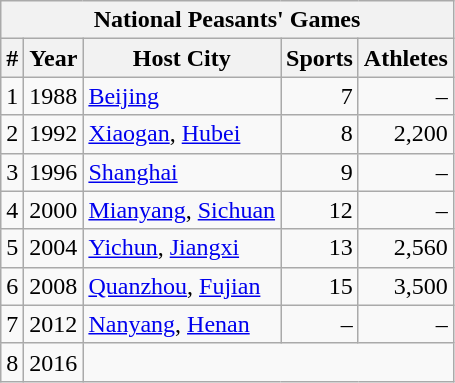<table class="wikitable" style="border-collapse: collapse;">
<tr>
<th colspan="5">National Peasants' Games</th>
</tr>
<tr>
<th>#</th>
<th><strong>Year</strong></th>
<th><strong>Host City</strong></th>
<th><strong>Sports</strong></th>
<th><strong>Athletes</strong></th>
</tr>
<tr>
<td>1</td>
<td>1988</td>
<td><a href='#'>Beijing</a></td>
<td align=right>7</td>
<td align=right>–</td>
</tr>
<tr>
<td>2</td>
<td>1992</td>
<td><a href='#'>Xiaogan</a>, <a href='#'>Hubei</a></td>
<td align=right>8</td>
<td align=right>2,200</td>
</tr>
<tr>
<td>3</td>
<td>1996</td>
<td><a href='#'>Shanghai</a></td>
<td align=right>9</td>
<td align=right>–</td>
</tr>
<tr>
<td>4</td>
<td>2000</td>
<td><a href='#'>Mianyang</a>, <a href='#'>Sichuan</a></td>
<td align=right>12</td>
<td align=right>–</td>
</tr>
<tr>
<td>5</td>
<td>2004</td>
<td><a href='#'>Yichun</a>, <a href='#'>Jiangxi</a></td>
<td align=right>13</td>
<td align=right>2,560</td>
</tr>
<tr>
<td>6</td>
<td>2008</td>
<td><a href='#'>Quanzhou</a>, <a href='#'>Fujian</a></td>
<td align=right>15</td>
<td align=right>3,500</td>
</tr>
<tr>
<td>7</td>
<td>2012</td>
<td><a href='#'>Nanyang</a>, <a href='#'>Henan</a></td>
<td align=right>–</td>
<td align=right>–</td>
</tr>
<tr>
<td>8</td>
<td>2016</td>
</tr>
</table>
